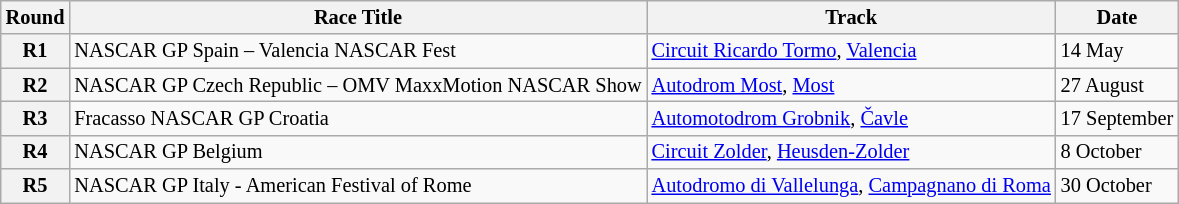<table class="wikitable" style="font-size:85%;">
<tr>
<th>Round</th>
<th>Race Title</th>
<th>Track</th>
<th>Date</th>
</tr>
<tr>
<th>R1</th>
<td>NASCAR GP Spain – Valencia NASCAR Fest</td>
<td> <a href='#'>Circuit Ricardo Tormo</a>, <a href='#'>Valencia</a></td>
<td>14 May</td>
</tr>
<tr>
<th>R2</th>
<td>NASCAR GP Czech Republic – OMV MaxxMotion NASCAR Show</td>
<td> <a href='#'>Autodrom Most</a>, <a href='#'>Most</a></td>
<td>27 August</td>
</tr>
<tr>
<th>R3</th>
<td>Fracasso NASCAR GP Croatia</td>
<td> <a href='#'>Automotodrom Grobnik</a>, <a href='#'>Čavle</a></td>
<td>17 September</td>
</tr>
<tr>
<th>R4</th>
<td>NASCAR GP Belgium</td>
<td> <a href='#'>Circuit Zolder</a>, <a href='#'>Heusden-Zolder</a></td>
<td>8 October</td>
</tr>
<tr>
<th>R5</th>
<td>NASCAR GP Italy - American Festival of Rome</td>
<td> <a href='#'>Autodromo di Vallelunga</a>, <a href='#'>Campagnano di Roma</a></td>
<td>30 October</td>
</tr>
</table>
